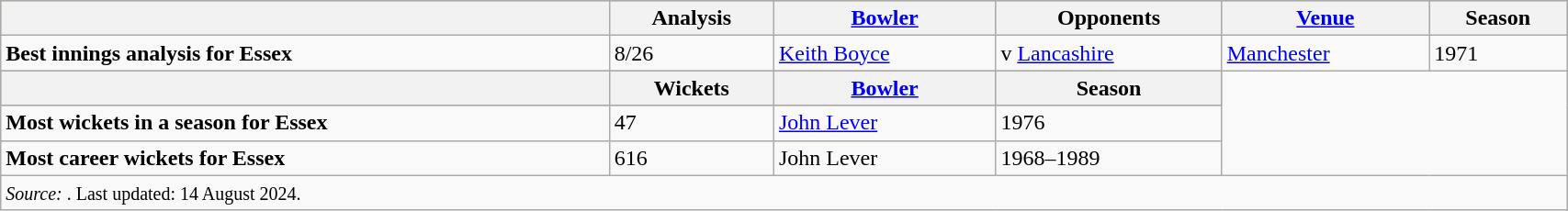<table class="wikitable" width=90%>
<tr bgcolor=#bdb76b>
<th></th>
<th>Analysis</th>
<th><a href='#'>Bowler</a></th>
<th>Opponents</th>
<th><a href='#'>Venue</a></th>
<th>Season</th>
</tr>
<tr>
<td><strong>Best innings analysis for Essex</strong></td>
<td>8/26</td>
<td> <a href='#'>Keith Boyce</a></td>
<td>v <a href='#'>Lancashire</a></td>
<td><a href='#'>Manchester</a></td>
<td>1971</td>
</tr>
<tr bgcolor=#bdb76b>
<th></th>
<th>Wickets</th>
<th><a href='#'>Bowler</a></th>
<th>Season</th>
</tr>
<tr>
<td><strong>Most wickets in a season for Essex</strong></td>
<td>47</td>
<td> <a href='#'>John Lever</a></td>
<td>1976</td>
</tr>
<tr>
<td><strong>Most career wickets for Essex</strong></td>
<td>616</td>
<td> John Lever</td>
<td>1968–1989</td>
</tr>
<tr>
<td colspan=6><small><em>Source: </em>. Last updated: 14 August 2024.</small></td>
</tr>
</table>
